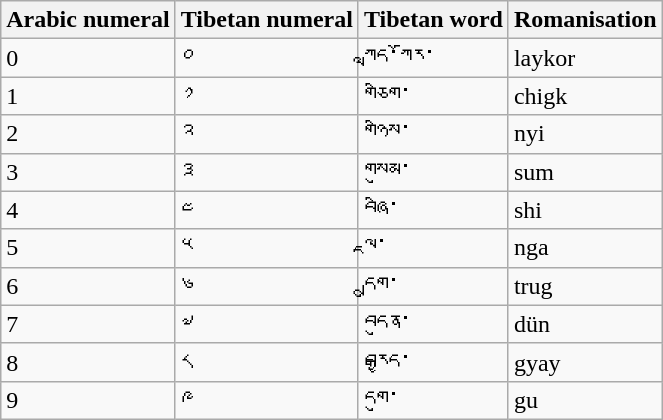<table class="wikitable">
<tr>
<th>Arabic numeral</th>
<th>Tibetan numeral</th>
<th>Tibetan word</th>
<th>Romanisation</th>
</tr>
<tr>
<td>0</td>
<td>༠</td>
<td>ཀླད་ཀོར་</td>
<td>laykor</td>
</tr>
<tr>
<td>1</td>
<td>༡</td>
<td>གཅིག་</td>
<td>chigk </td>
</tr>
<tr>
<td>2</td>
<td>༢</td>
<td>གཉིས་</td>
<td>nyi </td>
</tr>
<tr>
<td>3</td>
<td>༣</td>
<td>གསུམ་</td>
<td>sum </td>
</tr>
<tr>
<td>4</td>
<td>༤</td>
<td>བཞི་</td>
<td>shi </td>
</tr>
<tr>
<td>5</td>
<td>༥</td>
<td>ལྔ་</td>
<td>nga </td>
</tr>
<tr>
<td>6</td>
<td>༦</td>
<td>དྲུག་</td>
<td>trug </td>
</tr>
<tr>
<td>7</td>
<td>༧</td>
<td>བདུན་</td>
<td>dün </td>
</tr>
<tr>
<td>8</td>
<td>༨</td>
<td>བརྒྱད་</td>
<td>gyay </td>
</tr>
<tr>
<td>9</td>
<td>༩</td>
<td>དགུ་</td>
<td>gu </td>
</tr>
</table>
